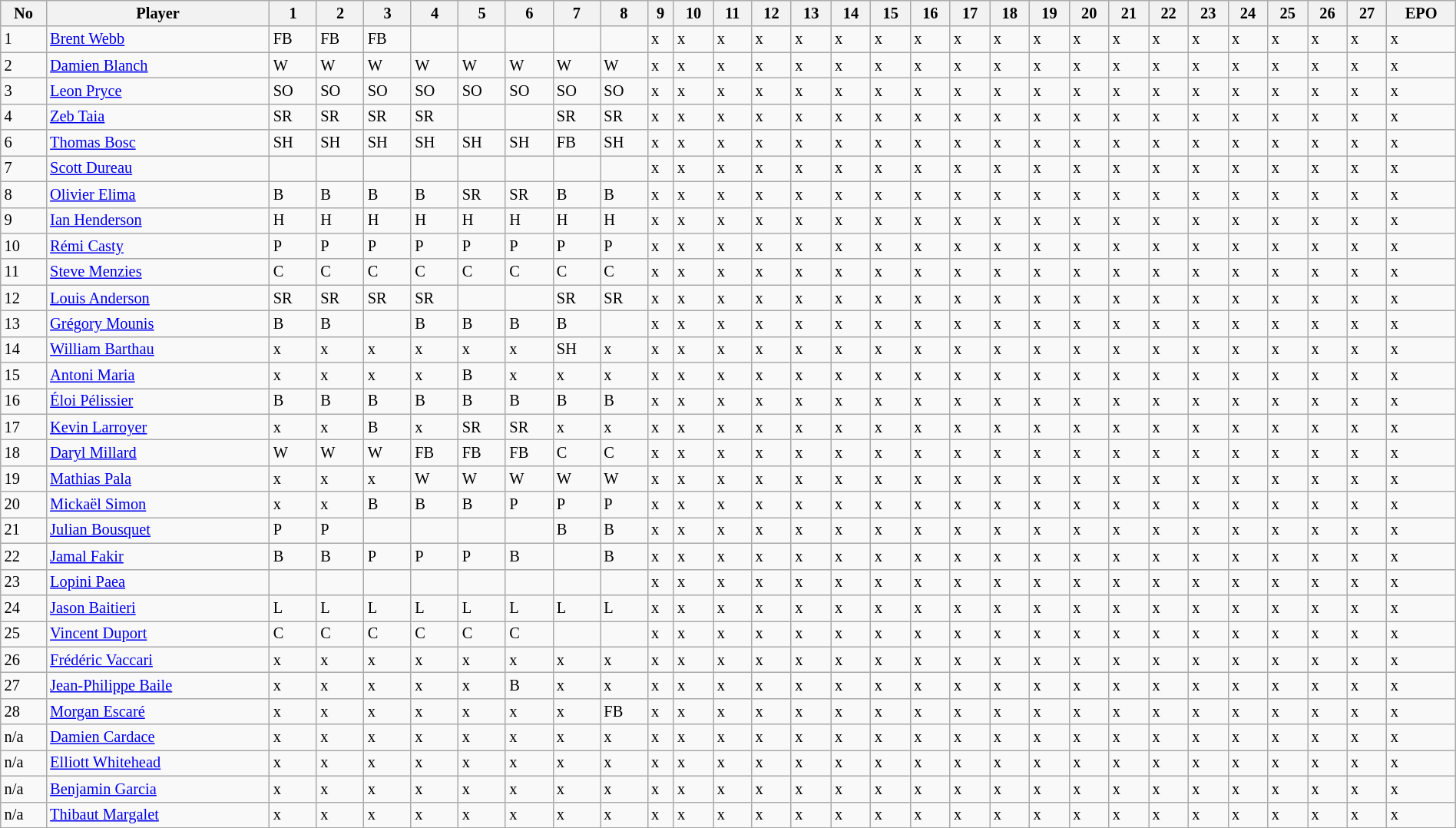<table class="wikitable"  style="font-size:85%; width:100%;">
<tr>
<th>No</th>
<th>Player</th>
<th>1</th>
<th>2</th>
<th>3</th>
<th>4</th>
<th>5</th>
<th>6</th>
<th>7</th>
<th>8</th>
<th>9</th>
<th>10</th>
<th>11</th>
<th>12</th>
<th>13</th>
<th>14</th>
<th>15</th>
<th>16</th>
<th>17</th>
<th>18</th>
<th>19</th>
<th>20</th>
<th>21</th>
<th>22</th>
<th>23</th>
<th>24</th>
<th>25</th>
<th>26</th>
<th>27</th>
<th>EPO</th>
</tr>
<tr>
<td>1</td>
<td><a href='#'>Brent Webb</a></td>
<td>FB</td>
<td>FB</td>
<td>FB</td>
<td></td>
<td></td>
<td></td>
<td></td>
<td></td>
<td>x</td>
<td>x</td>
<td>x</td>
<td>x</td>
<td>x</td>
<td>x</td>
<td>x</td>
<td>x</td>
<td>x</td>
<td>x</td>
<td>x</td>
<td>x</td>
<td>x</td>
<td>x</td>
<td>x</td>
<td>x</td>
<td>x</td>
<td>x</td>
<td>x</td>
<td>x</td>
</tr>
<tr>
<td>2</td>
<td><a href='#'>Damien Blanch</a></td>
<td>W</td>
<td>W</td>
<td>W</td>
<td>W</td>
<td>W</td>
<td>W</td>
<td>W</td>
<td>W</td>
<td>x</td>
<td>x</td>
<td>x</td>
<td>x</td>
<td>x</td>
<td>x</td>
<td>x</td>
<td>x</td>
<td>x</td>
<td>x</td>
<td>x</td>
<td>x</td>
<td>x</td>
<td>x</td>
<td>x</td>
<td>x</td>
<td>x</td>
<td>x</td>
<td>x</td>
<td>x</td>
</tr>
<tr>
<td>3</td>
<td><a href='#'>Leon Pryce</a></td>
<td>SO</td>
<td>SO</td>
<td>SO</td>
<td>SO</td>
<td>SO</td>
<td>SO</td>
<td>SO</td>
<td>SO</td>
<td>x</td>
<td>x</td>
<td>x</td>
<td>x</td>
<td>x</td>
<td>x</td>
<td>x</td>
<td>x</td>
<td>x</td>
<td>x</td>
<td>x</td>
<td>x</td>
<td>x</td>
<td>x</td>
<td>x</td>
<td>x</td>
<td>x</td>
<td>x</td>
<td>x</td>
<td>x</td>
</tr>
<tr>
<td>4</td>
<td><a href='#'>Zeb Taia</a></td>
<td>SR</td>
<td>SR</td>
<td>SR</td>
<td>SR</td>
<td></td>
<td></td>
<td>SR</td>
<td>SR</td>
<td>x</td>
<td>x</td>
<td>x</td>
<td>x</td>
<td>x</td>
<td>x</td>
<td>x</td>
<td>x</td>
<td>x</td>
<td>x</td>
<td>x</td>
<td>x</td>
<td>x</td>
<td>x</td>
<td>x</td>
<td>x</td>
<td>x</td>
<td>x</td>
<td>x</td>
<td>x</td>
</tr>
<tr>
<td>6</td>
<td><a href='#'>Thomas Bosc</a></td>
<td>SH</td>
<td>SH</td>
<td>SH</td>
<td>SH</td>
<td>SH</td>
<td>SH</td>
<td>FB</td>
<td>SH</td>
<td>x</td>
<td>x</td>
<td>x</td>
<td>x</td>
<td>x</td>
<td>x</td>
<td>x</td>
<td>x</td>
<td>x</td>
<td>x</td>
<td>x</td>
<td>x</td>
<td>x</td>
<td>x</td>
<td>x</td>
<td>x</td>
<td>x</td>
<td>x</td>
<td>x</td>
<td>x</td>
</tr>
<tr>
<td>7</td>
<td><a href='#'>Scott Dureau</a></td>
<td></td>
<td></td>
<td></td>
<td></td>
<td></td>
<td></td>
<td></td>
<td></td>
<td>x</td>
<td>x</td>
<td>x</td>
<td>x</td>
<td>x</td>
<td>x</td>
<td>x</td>
<td>x</td>
<td>x</td>
<td>x</td>
<td>x</td>
<td>x</td>
<td>x</td>
<td>x</td>
<td>x</td>
<td>x</td>
<td>x</td>
<td>x</td>
<td>x</td>
<td>x</td>
</tr>
<tr>
<td>8</td>
<td><a href='#'>Olivier Elima</a></td>
<td>B</td>
<td>B</td>
<td>B</td>
<td>B</td>
<td>SR</td>
<td>SR</td>
<td>B</td>
<td>B</td>
<td>x</td>
<td>x</td>
<td>x</td>
<td>x</td>
<td>x</td>
<td>x</td>
<td>x</td>
<td>x</td>
<td>x</td>
<td>x</td>
<td>x</td>
<td>x</td>
<td>x</td>
<td>x</td>
<td>x</td>
<td>x</td>
<td>x</td>
<td>x</td>
<td>x</td>
<td>x</td>
</tr>
<tr>
<td>9</td>
<td><a href='#'>Ian Henderson</a></td>
<td>H</td>
<td>H</td>
<td>H</td>
<td>H</td>
<td>H</td>
<td>H</td>
<td>H</td>
<td>H</td>
<td>x</td>
<td>x</td>
<td>x</td>
<td>x</td>
<td>x</td>
<td>x</td>
<td>x</td>
<td>x</td>
<td>x</td>
<td>x</td>
<td>x</td>
<td>x</td>
<td>x</td>
<td>x</td>
<td>x</td>
<td>x</td>
<td>x</td>
<td>x</td>
<td>x</td>
<td>x</td>
</tr>
<tr>
<td>10</td>
<td><a href='#'>Rémi Casty</a></td>
<td>P</td>
<td>P</td>
<td>P</td>
<td>P</td>
<td>P</td>
<td>P</td>
<td>P</td>
<td>P</td>
<td>x</td>
<td>x</td>
<td>x</td>
<td>x</td>
<td>x</td>
<td>x</td>
<td>x</td>
<td>x</td>
<td>x</td>
<td>x</td>
<td>x</td>
<td>x</td>
<td>x</td>
<td>x</td>
<td>x</td>
<td>x</td>
<td>x</td>
<td>x</td>
<td>x</td>
<td>x</td>
</tr>
<tr>
<td>11</td>
<td><a href='#'>Steve Menzies</a></td>
<td>C</td>
<td>C</td>
<td>C</td>
<td>C</td>
<td>C</td>
<td>C</td>
<td>C</td>
<td>C</td>
<td>x</td>
<td>x</td>
<td>x</td>
<td>x</td>
<td>x</td>
<td>x</td>
<td>x</td>
<td>x</td>
<td>x</td>
<td>x</td>
<td>x</td>
<td>x</td>
<td>x</td>
<td>x</td>
<td>x</td>
<td>x</td>
<td>x</td>
<td>x</td>
<td>x</td>
<td>x</td>
</tr>
<tr>
<td>12</td>
<td><a href='#'>Louis Anderson</a></td>
<td>SR</td>
<td>SR</td>
<td>SR</td>
<td>SR</td>
<td></td>
<td></td>
<td>SR</td>
<td>SR</td>
<td>x</td>
<td>x</td>
<td>x</td>
<td>x</td>
<td>x</td>
<td>x</td>
<td>x</td>
<td>x</td>
<td>x</td>
<td>x</td>
<td>x</td>
<td>x</td>
<td>x</td>
<td>x</td>
<td>x</td>
<td>x</td>
<td>x</td>
<td>x</td>
<td>x</td>
<td>x</td>
</tr>
<tr>
<td>13</td>
<td><a href='#'>Grégory Mounis</a></td>
<td>B</td>
<td>B</td>
<td></td>
<td>B</td>
<td>B</td>
<td>B</td>
<td>B</td>
<td></td>
<td>x</td>
<td>x</td>
<td>x</td>
<td>x</td>
<td>x</td>
<td>x</td>
<td>x</td>
<td>x</td>
<td>x</td>
<td>x</td>
<td>x</td>
<td>x</td>
<td>x</td>
<td>x</td>
<td>x</td>
<td>x</td>
<td>x</td>
<td>x</td>
<td>x</td>
<td>x</td>
</tr>
<tr>
<td>14</td>
<td><a href='#'>William Barthau</a></td>
<td>x</td>
<td>x</td>
<td>x</td>
<td>x</td>
<td>x</td>
<td>x</td>
<td>SH</td>
<td>x</td>
<td>x</td>
<td>x</td>
<td>x</td>
<td>x</td>
<td>x</td>
<td>x</td>
<td>x</td>
<td>x</td>
<td>x</td>
<td>x</td>
<td>x</td>
<td>x</td>
<td>x</td>
<td>x</td>
<td>x</td>
<td>x</td>
<td>x</td>
<td>x</td>
<td>x</td>
<td>x</td>
</tr>
<tr>
<td>15</td>
<td><a href='#'>Antoni Maria</a></td>
<td>x</td>
<td>x</td>
<td>x</td>
<td>x</td>
<td>B</td>
<td>x</td>
<td>x</td>
<td>x</td>
<td>x</td>
<td>x</td>
<td>x</td>
<td>x</td>
<td>x</td>
<td>x</td>
<td>x</td>
<td>x</td>
<td>x</td>
<td>x</td>
<td>x</td>
<td>x</td>
<td>x</td>
<td>x</td>
<td>x</td>
<td>x</td>
<td>x</td>
<td>x</td>
<td>x</td>
<td>x</td>
</tr>
<tr>
<td>16</td>
<td><a href='#'>Éloi Pélissier</a></td>
<td>B</td>
<td>B</td>
<td>B</td>
<td>B</td>
<td>B</td>
<td>B</td>
<td>B</td>
<td>B</td>
<td>x</td>
<td>x</td>
<td>x</td>
<td>x</td>
<td>x</td>
<td>x</td>
<td>x</td>
<td>x</td>
<td>x</td>
<td>x</td>
<td>x</td>
<td>x</td>
<td>x</td>
<td>x</td>
<td>x</td>
<td>x</td>
<td>x</td>
<td>x</td>
<td>x</td>
<td>x</td>
</tr>
<tr>
<td>17</td>
<td><a href='#'>Kevin Larroyer</a></td>
<td>x</td>
<td>x</td>
<td>B</td>
<td>x</td>
<td>SR</td>
<td>SR</td>
<td>x</td>
<td>x</td>
<td>x</td>
<td>x</td>
<td>x</td>
<td>x</td>
<td>x</td>
<td>x</td>
<td>x</td>
<td>x</td>
<td>x</td>
<td>x</td>
<td>x</td>
<td>x</td>
<td>x</td>
<td>x</td>
<td>x</td>
<td>x</td>
<td>x</td>
<td>x</td>
<td>x</td>
<td>x</td>
</tr>
<tr>
<td>18</td>
<td><a href='#'>Daryl Millard</a></td>
<td>W</td>
<td>W</td>
<td>W</td>
<td>FB</td>
<td>FB</td>
<td>FB</td>
<td>C</td>
<td>C</td>
<td>x</td>
<td>x</td>
<td>x</td>
<td>x</td>
<td>x</td>
<td>x</td>
<td>x</td>
<td>x</td>
<td>x</td>
<td>x</td>
<td>x</td>
<td>x</td>
<td>x</td>
<td>x</td>
<td>x</td>
<td>x</td>
<td>x</td>
<td>x</td>
<td>x</td>
<td>x</td>
</tr>
<tr>
<td>19</td>
<td><a href='#'>Mathias Pala</a></td>
<td>x</td>
<td>x</td>
<td>x</td>
<td>W</td>
<td>W</td>
<td>W</td>
<td>W</td>
<td>W</td>
<td>x</td>
<td>x</td>
<td>x</td>
<td>x</td>
<td>x</td>
<td>x</td>
<td>x</td>
<td>x</td>
<td>x</td>
<td>x</td>
<td>x</td>
<td>x</td>
<td>x</td>
<td>x</td>
<td>x</td>
<td>x</td>
<td>x</td>
<td>x</td>
<td>x</td>
<td>x</td>
</tr>
<tr>
<td>20</td>
<td><a href='#'>Mickaël Simon</a></td>
<td>x</td>
<td>x</td>
<td>B</td>
<td>B</td>
<td>B</td>
<td>P</td>
<td>P</td>
<td>P</td>
<td>x</td>
<td>x</td>
<td>x</td>
<td>x</td>
<td>x</td>
<td>x</td>
<td>x</td>
<td>x</td>
<td>x</td>
<td>x</td>
<td>x</td>
<td>x</td>
<td>x</td>
<td>x</td>
<td>x</td>
<td>x</td>
<td>x</td>
<td>x</td>
<td>x</td>
<td>x</td>
</tr>
<tr>
<td>21</td>
<td><a href='#'>Julian Bousquet</a></td>
<td>P</td>
<td>P</td>
<td></td>
<td></td>
<td></td>
<td></td>
<td>B</td>
<td>B</td>
<td>x</td>
<td>x</td>
<td>x</td>
<td>x</td>
<td>x</td>
<td>x</td>
<td>x</td>
<td>x</td>
<td>x</td>
<td>x</td>
<td>x</td>
<td>x</td>
<td>x</td>
<td>x</td>
<td>x</td>
<td>x</td>
<td>x</td>
<td>x</td>
<td>x</td>
<td>x</td>
</tr>
<tr>
<td>22</td>
<td><a href='#'>Jamal Fakir</a></td>
<td>B</td>
<td>B</td>
<td>P</td>
<td>P</td>
<td>P</td>
<td>B</td>
<td></td>
<td>B</td>
<td>x</td>
<td>x</td>
<td>x</td>
<td>x</td>
<td>x</td>
<td>x</td>
<td>x</td>
<td>x</td>
<td>x</td>
<td>x</td>
<td>x</td>
<td>x</td>
<td>x</td>
<td>x</td>
<td>x</td>
<td>x</td>
<td>x</td>
<td>x</td>
<td>x</td>
<td>x</td>
</tr>
<tr>
<td>23</td>
<td><a href='#'>Lopini Paea</a></td>
<td></td>
<td></td>
<td></td>
<td></td>
<td></td>
<td></td>
<td></td>
<td></td>
<td>x</td>
<td>x</td>
<td>x</td>
<td>x</td>
<td>x</td>
<td>x</td>
<td>x</td>
<td>x</td>
<td>x</td>
<td>x</td>
<td>x</td>
<td>x</td>
<td>x</td>
<td>x</td>
<td>x</td>
<td>x</td>
<td>x</td>
<td>x</td>
<td>x</td>
<td>x</td>
</tr>
<tr>
<td>24</td>
<td><a href='#'>Jason Baitieri</a></td>
<td>L</td>
<td>L</td>
<td>L</td>
<td>L</td>
<td>L</td>
<td>L</td>
<td>L</td>
<td>L</td>
<td>x</td>
<td>x</td>
<td>x</td>
<td>x</td>
<td>x</td>
<td>x</td>
<td>x</td>
<td>x</td>
<td>x</td>
<td>x</td>
<td>x</td>
<td>x</td>
<td>x</td>
<td>x</td>
<td>x</td>
<td>x</td>
<td>x</td>
<td>x</td>
<td>x</td>
<td>x</td>
</tr>
<tr>
<td>25</td>
<td><a href='#'>Vincent Duport</a></td>
<td>C</td>
<td>C</td>
<td>C</td>
<td>C</td>
<td>C</td>
<td>C</td>
<td></td>
<td></td>
<td>x</td>
<td>x</td>
<td>x</td>
<td>x</td>
<td>x</td>
<td>x</td>
<td>x</td>
<td>x</td>
<td>x</td>
<td>x</td>
<td>x</td>
<td>x</td>
<td>x</td>
<td>x</td>
<td>x</td>
<td>x</td>
<td>x</td>
<td>x</td>
<td>x</td>
<td>x</td>
</tr>
<tr>
<td>26</td>
<td><a href='#'>Frédéric Vaccari</a></td>
<td>x</td>
<td>x</td>
<td>x</td>
<td>x</td>
<td>x</td>
<td>x</td>
<td>x</td>
<td>x</td>
<td>x</td>
<td>x</td>
<td>x</td>
<td>x</td>
<td>x</td>
<td>x</td>
<td>x</td>
<td>x</td>
<td>x</td>
<td>x</td>
<td>x</td>
<td>x</td>
<td>x</td>
<td>x</td>
<td>x</td>
<td>x</td>
<td>x</td>
<td>x</td>
<td>x</td>
<td>x</td>
</tr>
<tr>
<td>27</td>
<td><a href='#'>Jean-Philippe Baile</a></td>
<td>x</td>
<td>x</td>
<td>x</td>
<td>x</td>
<td>x</td>
<td>B</td>
<td>x</td>
<td>x</td>
<td>x</td>
<td>x</td>
<td>x</td>
<td>x</td>
<td>x</td>
<td>x</td>
<td>x</td>
<td>x</td>
<td>x</td>
<td>x</td>
<td>x</td>
<td>x</td>
<td>x</td>
<td>x</td>
<td>x</td>
<td>x</td>
<td>x</td>
<td>x</td>
<td>x</td>
<td>x</td>
</tr>
<tr>
<td>28</td>
<td><a href='#'>Morgan Escaré</a></td>
<td>x</td>
<td>x</td>
<td>x</td>
<td>x</td>
<td>x</td>
<td>x</td>
<td>x</td>
<td>FB</td>
<td>x</td>
<td>x</td>
<td>x</td>
<td>x</td>
<td>x</td>
<td>x</td>
<td>x</td>
<td>x</td>
<td>x</td>
<td>x</td>
<td>x</td>
<td>x</td>
<td>x</td>
<td>x</td>
<td>x</td>
<td>x</td>
<td>x</td>
<td>x</td>
<td>x</td>
<td>x</td>
</tr>
<tr>
<td>n/a</td>
<td><a href='#'>Damien Cardace</a></td>
<td>x</td>
<td>x</td>
<td>x</td>
<td>x</td>
<td>x</td>
<td>x</td>
<td>x</td>
<td>x</td>
<td>x</td>
<td>x</td>
<td>x</td>
<td>x</td>
<td>x</td>
<td>x</td>
<td>x</td>
<td>x</td>
<td>x</td>
<td>x</td>
<td>x</td>
<td>x</td>
<td>x</td>
<td>x</td>
<td>x</td>
<td>x</td>
<td>x</td>
<td>x</td>
<td>x</td>
<td>x</td>
</tr>
<tr>
<td>n/a</td>
<td><a href='#'>Elliott Whitehead</a></td>
<td>x</td>
<td>x</td>
<td>x</td>
<td>x</td>
<td>x</td>
<td>x</td>
<td>x</td>
<td>x</td>
<td>x</td>
<td>x</td>
<td>x</td>
<td>x</td>
<td>x</td>
<td>x</td>
<td>x</td>
<td>x</td>
<td>x</td>
<td>x</td>
<td>x</td>
<td>x</td>
<td>x</td>
<td>x</td>
<td>x</td>
<td>x</td>
<td>x</td>
<td>x</td>
<td>x</td>
<td>x</td>
</tr>
<tr>
<td>n/a</td>
<td><a href='#'>Benjamin Garcia</a></td>
<td>x</td>
<td>x</td>
<td>x</td>
<td>x</td>
<td>x</td>
<td>x</td>
<td>x</td>
<td>x</td>
<td>x</td>
<td>x</td>
<td>x</td>
<td>x</td>
<td>x</td>
<td>x</td>
<td>x</td>
<td>x</td>
<td>x</td>
<td>x</td>
<td>x</td>
<td>x</td>
<td>x</td>
<td>x</td>
<td>x</td>
<td>x</td>
<td>x</td>
<td>x</td>
<td>x</td>
<td>x</td>
</tr>
<tr>
<td>n/a</td>
<td><a href='#'>Thibaut Margalet</a></td>
<td>x</td>
<td>x</td>
<td>x</td>
<td>x</td>
<td>x</td>
<td>x</td>
<td>x</td>
<td>x</td>
<td>x</td>
<td>x</td>
<td>x</td>
<td>x</td>
<td>x</td>
<td>x</td>
<td>x</td>
<td>x</td>
<td>x</td>
<td>x</td>
<td>x</td>
<td>x</td>
<td>x</td>
<td>x</td>
<td>x</td>
<td>x</td>
<td>x</td>
<td>x</td>
<td>x</td>
<td>x</td>
</tr>
<tr>
</tr>
</table>
